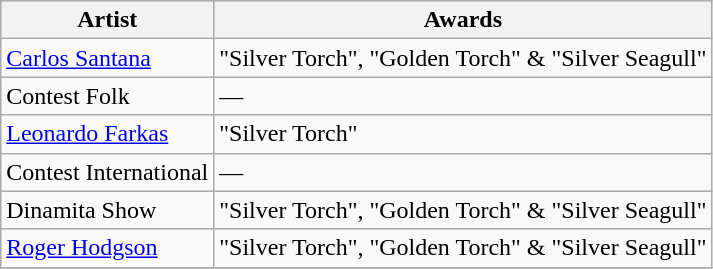<table class="wikitable">
<tr>
<th>Artist</th>
<th>Awards</th>
</tr>
<tr>
<td><a href='#'>Carlos Santana</a></td>
<td>"Silver Torch", "Golden Torch" & "Silver Seagull"</td>
</tr>
<tr>
<td>Contest Folk</td>
<td>—</td>
</tr>
<tr>
<td><a href='#'>Leonardo Farkas</a></td>
<td>"Silver Torch"</td>
</tr>
<tr>
<td>Contest International</td>
<td>—</td>
</tr>
<tr>
<td>Dinamita Show</td>
<td>"Silver Torch", "Golden Torch" & "Silver Seagull"</td>
</tr>
<tr>
<td><a href='#'>Roger Hodgson</a></td>
<td>"Silver Torch", "Golden Torch" & "Silver Seagull"</td>
</tr>
<tr>
</tr>
</table>
